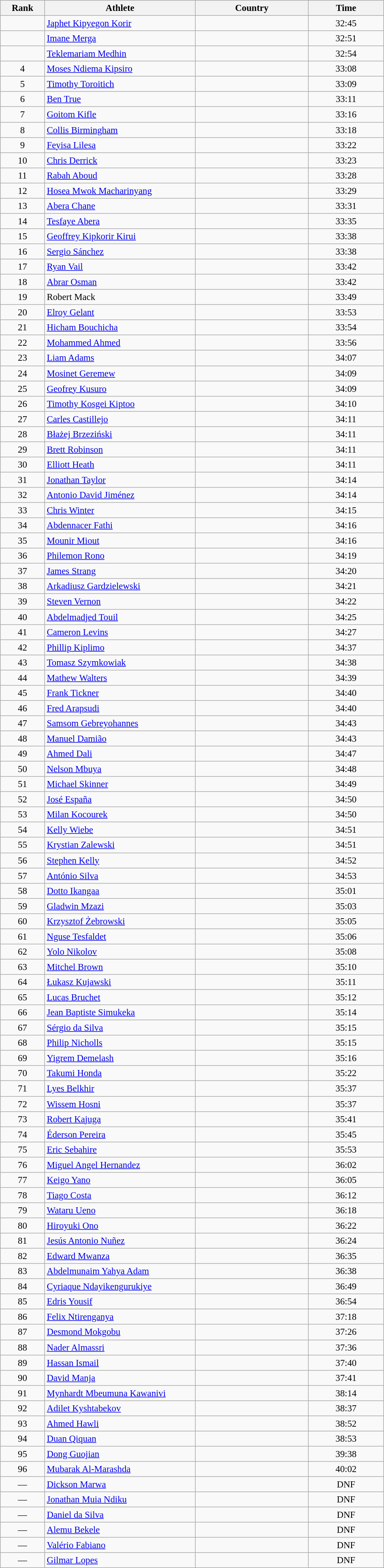<table class="wikitable sortable" style=" text-align:center; font-size:95%;" width="50%">
<tr>
<th width=5%>Rank</th>
<th width=20%>Athlete</th>
<th width=15%>Country</th>
<th width=10%>Time</th>
</tr>
<tr>
<td align=center></td>
<td align=left><a href='#'>Japhet Kipyegon Korir</a></td>
<td align=left></td>
<td>32:45</td>
</tr>
<tr>
<td align=center></td>
<td align=left><a href='#'>Imane Merga</a></td>
<td align=left></td>
<td>32:51</td>
</tr>
<tr>
<td align=center></td>
<td align=left><a href='#'>Teklemariam Medhin</a></td>
<td align=left></td>
<td>32:54</td>
</tr>
<tr>
<td align=center>4</td>
<td align=left><a href='#'>Moses Ndiema Kipsiro</a></td>
<td align=left></td>
<td>33:08</td>
</tr>
<tr>
<td align=center>5</td>
<td align=left><a href='#'>Timothy Toroitich</a></td>
<td align=left></td>
<td>33:09</td>
</tr>
<tr>
<td align=center>6</td>
<td align=left><a href='#'>Ben True</a></td>
<td align=left></td>
<td>33:11</td>
</tr>
<tr>
<td align=center>7</td>
<td align=left><a href='#'>Goitom Kifle</a></td>
<td align=left></td>
<td>33:16</td>
</tr>
<tr>
<td align=center>8</td>
<td align=left><a href='#'>Collis Birmingham</a></td>
<td align=left></td>
<td>33:18</td>
</tr>
<tr>
<td align=center>9</td>
<td align=left><a href='#'>Feyisa Lilesa</a></td>
<td align=left></td>
<td>33:22</td>
</tr>
<tr>
<td align=center>10</td>
<td align=left><a href='#'>Chris Derrick</a></td>
<td align=left></td>
<td>33:23</td>
</tr>
<tr>
<td align=center>11</td>
<td align=left><a href='#'>Rabah Aboud</a></td>
<td align=left></td>
<td>33:28</td>
</tr>
<tr>
<td align=center>12</td>
<td align=left><a href='#'>Hosea Mwok Macharinyang</a></td>
<td align=left></td>
<td>33:29</td>
</tr>
<tr>
<td align=center>13</td>
<td align=left><a href='#'>Abera Chane</a></td>
<td align=left></td>
<td>33:31</td>
</tr>
<tr>
<td align=center>14</td>
<td align=left><a href='#'>Tesfaye Abera</a></td>
<td align=left></td>
<td>33:35</td>
</tr>
<tr>
<td align=center>15</td>
<td align=left><a href='#'>Geoffrey Kipkorir Kirui</a></td>
<td align=left></td>
<td>33:38</td>
</tr>
<tr>
<td align=center>16</td>
<td align=left><a href='#'>Sergio Sánchez</a></td>
<td align=left></td>
<td>33:38</td>
</tr>
<tr>
<td align=center>17</td>
<td align=left><a href='#'>Ryan Vail</a></td>
<td align=left></td>
<td>33:42</td>
</tr>
<tr>
<td align=center>18</td>
<td align=left><a href='#'>Abrar Osman</a></td>
<td align=left></td>
<td>33:42</td>
</tr>
<tr>
<td align=center>19</td>
<td align=left>Robert Mack</td>
<td align=left></td>
<td>33:49</td>
</tr>
<tr>
<td align=center>20</td>
<td align=left><a href='#'>Elroy Gelant</a></td>
<td align=left></td>
<td>33:53</td>
</tr>
<tr>
<td align=center>21</td>
<td align=left><a href='#'>Hicham Bouchicha</a></td>
<td align=left></td>
<td>33:54</td>
</tr>
<tr>
<td align=center>22</td>
<td align=left><a href='#'>Mohammed Ahmed</a></td>
<td align=left></td>
<td>33:56</td>
</tr>
<tr>
<td align=center>23</td>
<td align=left><a href='#'>Liam Adams</a></td>
<td align=left></td>
<td>34:07</td>
</tr>
<tr>
<td align=center>24</td>
<td align=left><a href='#'>Mosinet Geremew</a></td>
<td align=left></td>
<td>34:09</td>
</tr>
<tr>
<td align=center>25</td>
<td align=left><a href='#'>Geofrey Kusuro</a></td>
<td align=left></td>
<td>34:09</td>
</tr>
<tr>
<td align=center>26</td>
<td align=left><a href='#'>Timothy Kosgei Kiptoo</a></td>
<td align=left></td>
<td>34:10</td>
</tr>
<tr>
<td align=center>27</td>
<td align=left><a href='#'>Carles Castillejo</a></td>
<td align=left></td>
<td>34:11</td>
</tr>
<tr>
<td align=center>28</td>
<td align=left><a href='#'>Błażej Brzeziński</a></td>
<td align=left></td>
<td>34:11</td>
</tr>
<tr>
<td align=center>29</td>
<td align=left><a href='#'>Brett Robinson</a></td>
<td align=left></td>
<td>34:11</td>
</tr>
<tr>
<td align=center>30</td>
<td align=left><a href='#'>Elliott Heath</a></td>
<td align=left></td>
<td>34:11</td>
</tr>
<tr>
<td align=center>31</td>
<td align=left><a href='#'>Jonathan Taylor</a></td>
<td align=left></td>
<td>34:14</td>
</tr>
<tr>
<td align=center>32</td>
<td align=left><a href='#'>Antonio David Jiménez</a></td>
<td align=left></td>
<td>34:14</td>
</tr>
<tr>
<td align=center>33</td>
<td align=left><a href='#'>Chris Winter</a></td>
<td align=left></td>
<td>34:15</td>
</tr>
<tr>
<td align=center>34</td>
<td align=left><a href='#'>Abdennacer Fathi</a></td>
<td align=left></td>
<td>34:16</td>
</tr>
<tr>
<td align=center>35</td>
<td align=left><a href='#'>Mounir Miout</a></td>
<td align=left></td>
<td>34:16</td>
</tr>
<tr>
<td align=center>36</td>
<td align=left><a href='#'>Philemon Rono </a></td>
<td align=left></td>
<td>34:19</td>
</tr>
<tr>
<td align=center>37</td>
<td align=left><a href='#'>James Strang</a></td>
<td align=left></td>
<td>34:20</td>
</tr>
<tr>
<td align=center>38</td>
<td align=left><a href='#'>Arkadiusz Gardzielewski</a></td>
<td align=left></td>
<td>34:21</td>
</tr>
<tr>
<td align=center>39</td>
<td align=left><a href='#'>Steven Vernon</a></td>
<td align=left></td>
<td>34:22</td>
</tr>
<tr>
<td align=center>40</td>
<td align=left><a href='#'>Abdelmadjed Touil</a></td>
<td align=left></td>
<td>34:25</td>
</tr>
<tr>
<td align=center>41</td>
<td align=left><a href='#'>Cameron Levins</a></td>
<td align=left></td>
<td>34:27</td>
</tr>
<tr>
<td align=center>42</td>
<td align=left><a href='#'>Phillip Kiplimo</a></td>
<td align=left></td>
<td>34:37</td>
</tr>
<tr>
<td align=center>43</td>
<td align=left><a href='#'>Tomasz Szymkowiak</a></td>
<td align=left></td>
<td>34:38</td>
</tr>
<tr>
<td align=center>44</td>
<td align=left><a href='#'>Mathew Walters</a></td>
<td align=left></td>
<td>34:39</td>
</tr>
<tr>
<td align=center>45</td>
<td align=left><a href='#'>Frank Tickner</a></td>
<td align=left></td>
<td>34:40</td>
</tr>
<tr>
<td align=center>46</td>
<td align=left><a href='#'>Fred Arapsudi</a></td>
<td align=left></td>
<td>34:40</td>
</tr>
<tr>
<td align=center>47</td>
<td align=left><a href='#'>Samsom Gebreyohannes</a></td>
<td align=left></td>
<td>34:43</td>
</tr>
<tr>
<td align=center>48</td>
<td align=left><a href='#'>Manuel Damião</a></td>
<td align=left></td>
<td>34:43</td>
</tr>
<tr>
<td align=center>49</td>
<td align=left><a href='#'>Ahmed Dali</a></td>
<td align=left></td>
<td>34:47</td>
</tr>
<tr>
<td align=center>50</td>
<td align=left><a href='#'>Nelson Mbuya</a></td>
<td align=left></td>
<td>34:48</td>
</tr>
<tr>
<td align=center>51</td>
<td align=left><a href='#'>Michael Skinner</a></td>
<td align=left></td>
<td>34:49</td>
</tr>
<tr>
<td align=center>52</td>
<td align=left><a href='#'>José España</a></td>
<td align=left></td>
<td>34:50</td>
</tr>
<tr>
<td align=center>53</td>
<td align=left><a href='#'>Milan Kocourek</a></td>
<td align=left></td>
<td>34:50</td>
</tr>
<tr>
<td align=center>54</td>
<td align=left><a href='#'>Kelly Wiebe</a></td>
<td align=left></td>
<td>34:51</td>
</tr>
<tr>
<td align=center>55</td>
<td align=left><a href='#'>Krystian Zalewski</a></td>
<td align=left></td>
<td>34:51</td>
</tr>
<tr>
<td align=center>56</td>
<td align=left><a href='#'>Stephen Kelly</a></td>
<td align=left></td>
<td>34:52</td>
</tr>
<tr>
<td align=center>57</td>
<td align=left><a href='#'>António Silva</a></td>
<td align=left></td>
<td>34:53</td>
</tr>
<tr>
<td align=center>58</td>
<td align=left><a href='#'>Dotto Ikangaa</a></td>
<td align=left></td>
<td>35:01</td>
</tr>
<tr>
<td align=center>59</td>
<td align=left><a href='#'>Gladwin Mzazi</a></td>
<td align=left></td>
<td>35:03</td>
</tr>
<tr>
<td align=center>60</td>
<td align=left><a href='#'>Krzysztof Żebrowski</a></td>
<td align=left></td>
<td>35:05</td>
</tr>
<tr>
<td align=center>61</td>
<td align=left><a href='#'>Nguse Tesfaldet</a></td>
<td align=left></td>
<td>35:06</td>
</tr>
<tr>
<td align=center>62</td>
<td align=left><a href='#'>Yolo Nikolov</a></td>
<td align=left></td>
<td>35:08</td>
</tr>
<tr>
<td align=center>63</td>
<td align=left><a href='#'>Mitchel Brown</a></td>
<td align=left></td>
<td>35:10</td>
</tr>
<tr>
<td align=center>64</td>
<td align=left><a href='#'>Łukasz Kujawski</a></td>
<td align=left></td>
<td>35:11</td>
</tr>
<tr>
<td align=center>65</td>
<td align=left><a href='#'>Lucas Bruchet</a></td>
<td align=left></td>
<td>35:12</td>
</tr>
<tr>
<td align=center>66</td>
<td align=left><a href='#'>Jean Baptiste Simukeka</a></td>
<td align=left></td>
<td>35:14</td>
</tr>
<tr>
<td align=center>67</td>
<td align=left><a href='#'>Sérgio da Silva</a></td>
<td align=left></td>
<td>35:15</td>
</tr>
<tr>
<td align=center>68</td>
<td align=left><a href='#'>Philip Nicholls</a></td>
<td align=left></td>
<td>35:15</td>
</tr>
<tr>
<td align=center>69</td>
<td align=left><a href='#'>Yigrem Demelash</a></td>
<td align=left></td>
<td>35:16</td>
</tr>
<tr>
<td align=center>70</td>
<td align=left><a href='#'>Takumi Honda</a></td>
<td align=left></td>
<td>35:22</td>
</tr>
<tr>
<td align=center>71</td>
<td align=left><a href='#'>Lyes Belkhir</a></td>
<td align=left></td>
<td>35:37</td>
</tr>
<tr>
<td align=center>72</td>
<td align=left><a href='#'>Wissem Hosni</a></td>
<td align=left></td>
<td>35:37</td>
</tr>
<tr>
<td align=center>73</td>
<td align=left><a href='#'>Robert Kajuga</a></td>
<td align=left></td>
<td>35:41</td>
</tr>
<tr>
<td align=center>74</td>
<td align=left><a href='#'>Éderson Pereira</a></td>
<td align=left></td>
<td>35:45</td>
</tr>
<tr>
<td align=center>75</td>
<td align=left><a href='#'>Eric Sebahire</a></td>
<td align=left></td>
<td>35:53</td>
</tr>
<tr>
<td align=center>76</td>
<td align=left><a href='#'>Miguel Angel Hernandez</a></td>
<td align=left></td>
<td>36:02</td>
</tr>
<tr>
<td align=center>77</td>
<td align=left><a href='#'>Keigo Yano</a></td>
<td align=left></td>
<td>36:05</td>
</tr>
<tr>
<td align=center>78</td>
<td align=left><a href='#'>Tiago Costa</a></td>
<td align=left></td>
<td>36:12</td>
</tr>
<tr>
<td align=center>79</td>
<td align=left><a href='#'>Wataru Ueno</a></td>
<td align=left></td>
<td>36:18</td>
</tr>
<tr>
<td align=center>80</td>
<td align=left><a href='#'>Hiroyuki Ono</a></td>
<td align=left></td>
<td>36:22</td>
</tr>
<tr>
<td align=center>81</td>
<td align=left><a href='#'>Jesús Antonio Nuñez</a></td>
<td align=left></td>
<td>36:24</td>
</tr>
<tr>
<td align=center>82</td>
<td align=left><a href='#'>Edward Mwanza</a></td>
<td align=left></td>
<td>36:35</td>
</tr>
<tr>
<td align=center>83</td>
<td align=left><a href='#'>Abdelmunaim Yahya Adam</a></td>
<td align=left></td>
<td>36:38</td>
</tr>
<tr>
<td align=center>84</td>
<td align=left><a href='#'>Cyriaque Ndayikengurukiye</a></td>
<td align=left></td>
<td>36:49</td>
</tr>
<tr>
<td align=center>85</td>
<td align=left><a href='#'>Edris Yousif</a></td>
<td align=left></td>
<td>36:54</td>
</tr>
<tr>
<td align=center>86</td>
<td align=left><a href='#'>Felix Ntirenganya</a></td>
<td align=left></td>
<td>37:18</td>
</tr>
<tr>
<td align=center>87</td>
<td align=left><a href='#'>Desmond Mokgobu</a></td>
<td align=left></td>
<td>37:26</td>
</tr>
<tr>
<td align=center>88</td>
<td align=left><a href='#'>Nader Almassri</a></td>
<td align=left></td>
<td>37:36</td>
</tr>
<tr>
<td align=center>89</td>
<td align=left><a href='#'>Hassan Ismail</a></td>
<td align=left></td>
<td>37:40</td>
</tr>
<tr>
<td align=center>90</td>
<td align=left><a href='#'>David Manja</a></td>
<td align=left></td>
<td>37:41</td>
</tr>
<tr>
<td align=center>91</td>
<td align=left><a href='#'>Mynhardt Mbeumuna Kawanivi</a></td>
<td align=left></td>
<td>38:14</td>
</tr>
<tr>
<td align=center>92</td>
<td align=left><a href='#'>Adilet Kyshtabekov</a></td>
<td align=left></td>
<td>38:37</td>
</tr>
<tr>
<td align=center>93</td>
<td align=left><a href='#'>Ahmed Hawli</a></td>
<td align=left></td>
<td>38:52</td>
</tr>
<tr>
<td align=center>94</td>
<td align=left><a href='#'>Duan Qiquan</a></td>
<td align=left></td>
<td>38:53</td>
</tr>
<tr>
<td align=center>95</td>
<td align=left><a href='#'>Dong Guojian</a></td>
<td align=left></td>
<td>39:38</td>
</tr>
<tr>
<td align=center>96</td>
<td align=left><a href='#'>Mubarak Al-Marashda</a></td>
<td align=left></td>
<td>40:02</td>
</tr>
<tr>
<td align=center>—</td>
<td align=left><a href='#'>Dickson Marwa</a></td>
<td align=left></td>
<td>DNF</td>
</tr>
<tr>
<td align=center>—</td>
<td align=left><a href='#'>Jonathan Muia Ndiku</a></td>
<td align=left></td>
<td>DNF</td>
</tr>
<tr>
<td align=center>—</td>
<td align=left><a href='#'>Daniel da Silva</a></td>
<td align=left></td>
<td>DNF</td>
</tr>
<tr>
<td align=center>—</td>
<td align=left><a href='#'>Alemu Bekele</a></td>
<td align=left></td>
<td>DNF</td>
</tr>
<tr>
<td align=center>—</td>
<td align=left><a href='#'>Valério Fabiano</a></td>
<td align=left></td>
<td>DNF</td>
</tr>
<tr>
<td align=center>—</td>
<td align=left><a href='#'>Gilmar Lopes</a></td>
<td align=left></td>
<td>DNF</td>
</tr>
</table>
